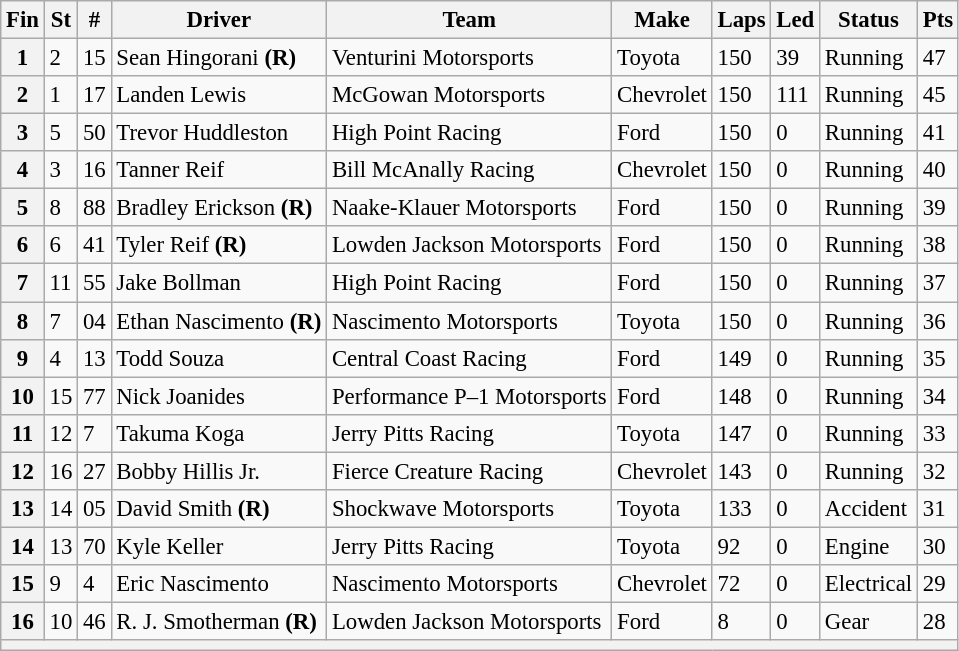<table class="wikitable" style="font-size:95%">
<tr>
<th>Fin</th>
<th>St</th>
<th>#</th>
<th>Driver</th>
<th>Team</th>
<th>Make</th>
<th>Laps</th>
<th>Led</th>
<th>Status</th>
<th>Pts</th>
</tr>
<tr>
<th>1</th>
<td>2</td>
<td>15</td>
<td>Sean Hingorani <strong>(R)</strong></td>
<td>Venturini Motorsports</td>
<td>Toyota</td>
<td>150</td>
<td>39</td>
<td>Running</td>
<td>47</td>
</tr>
<tr>
<th>2</th>
<td>1</td>
<td>17</td>
<td>Landen Lewis</td>
<td>McGowan Motorsports</td>
<td>Chevrolet</td>
<td>150</td>
<td>111</td>
<td>Running</td>
<td>45</td>
</tr>
<tr>
<th>3</th>
<td>5</td>
<td>50</td>
<td>Trevor Huddleston</td>
<td>High Point Racing</td>
<td>Ford</td>
<td>150</td>
<td>0</td>
<td>Running</td>
<td>41</td>
</tr>
<tr>
<th>4</th>
<td>3</td>
<td>16</td>
<td>Tanner Reif</td>
<td>Bill McAnally Racing</td>
<td>Chevrolet</td>
<td>150</td>
<td>0</td>
<td>Running</td>
<td>40</td>
</tr>
<tr>
<th>5</th>
<td>8</td>
<td>88</td>
<td>Bradley Erickson <strong>(R)</strong></td>
<td>Naake-Klauer Motorsports</td>
<td>Ford</td>
<td>150</td>
<td>0</td>
<td>Running</td>
<td>39</td>
</tr>
<tr>
<th>6</th>
<td>6</td>
<td>41</td>
<td>Tyler Reif <strong>(R)</strong></td>
<td>Lowden Jackson Motorsports</td>
<td>Ford</td>
<td>150</td>
<td>0</td>
<td>Running</td>
<td>38</td>
</tr>
<tr>
<th>7</th>
<td>11</td>
<td>55</td>
<td>Jake Bollman</td>
<td>High Point Racing</td>
<td>Ford</td>
<td>150</td>
<td>0</td>
<td>Running</td>
<td>37</td>
</tr>
<tr>
<th>8</th>
<td>7</td>
<td>04</td>
<td>Ethan Nascimento <strong>(R)</strong></td>
<td>Nascimento Motorsports</td>
<td>Toyota</td>
<td>150</td>
<td>0</td>
<td>Running</td>
<td>36</td>
</tr>
<tr>
<th>9</th>
<td>4</td>
<td>13</td>
<td>Todd Souza</td>
<td>Central Coast Racing</td>
<td>Ford</td>
<td>149</td>
<td>0</td>
<td>Running</td>
<td>35</td>
</tr>
<tr>
<th>10</th>
<td>15</td>
<td>77</td>
<td>Nick Joanides</td>
<td>Performance P–1 Motorsports</td>
<td>Ford</td>
<td>148</td>
<td>0</td>
<td>Running</td>
<td>34</td>
</tr>
<tr>
<th>11</th>
<td>12</td>
<td>7</td>
<td>Takuma Koga</td>
<td>Jerry Pitts Racing</td>
<td>Toyota</td>
<td>147</td>
<td>0</td>
<td>Running</td>
<td>33</td>
</tr>
<tr>
<th>12</th>
<td>16</td>
<td>27</td>
<td>Bobby Hillis Jr.</td>
<td>Fierce Creature Racing</td>
<td>Chevrolet</td>
<td>143</td>
<td>0</td>
<td>Running</td>
<td>32</td>
</tr>
<tr>
<th>13</th>
<td>14</td>
<td>05</td>
<td>David Smith <strong>(R)</strong></td>
<td>Shockwave Motorsports</td>
<td>Toyota</td>
<td>133</td>
<td>0</td>
<td>Accident</td>
<td>31</td>
</tr>
<tr>
<th>14</th>
<td>13</td>
<td>70</td>
<td>Kyle Keller</td>
<td>Jerry Pitts Racing</td>
<td>Toyota</td>
<td>92</td>
<td>0</td>
<td>Engine</td>
<td>30</td>
</tr>
<tr>
<th>15</th>
<td>9</td>
<td>4</td>
<td>Eric Nascimento</td>
<td>Nascimento Motorsports</td>
<td>Chevrolet</td>
<td>72</td>
<td>0</td>
<td>Electrical</td>
<td>29</td>
</tr>
<tr>
<th>16</th>
<td>10</td>
<td>46</td>
<td>R. J. Smotherman <strong>(R)</strong></td>
<td>Lowden Jackson Motorsports</td>
<td>Ford</td>
<td>8</td>
<td>0</td>
<td>Gear</td>
<td>28</td>
</tr>
<tr>
<th colspan="10"></th>
</tr>
</table>
